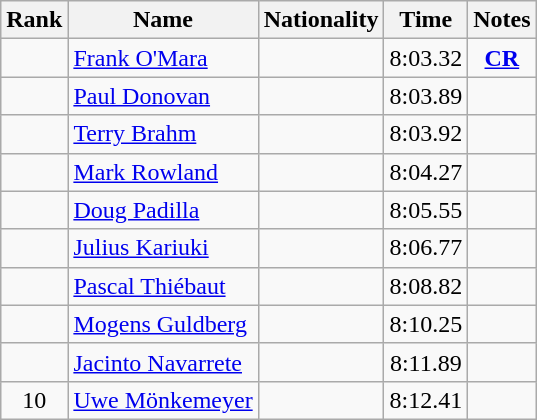<table class="wikitable sortable" style="text-align:center">
<tr>
<th>Rank</th>
<th>Name</th>
<th>Nationality</th>
<th>Time</th>
<th>Notes</th>
</tr>
<tr>
<td></td>
<td align="left"><a href='#'>Frank O'Mara</a></td>
<td align=left></td>
<td>8:03.32</td>
<td><strong><a href='#'>CR</a></strong></td>
</tr>
<tr>
<td></td>
<td align="left"><a href='#'>Paul Donovan</a></td>
<td align=left></td>
<td>8:03.89</td>
<td></td>
</tr>
<tr>
<td></td>
<td align="left"><a href='#'>Terry Brahm</a></td>
<td align=left></td>
<td>8:03.92</td>
<td></td>
</tr>
<tr>
<td></td>
<td align="left"><a href='#'>Mark Rowland</a></td>
<td align=left></td>
<td>8:04.27</td>
<td></td>
</tr>
<tr>
<td></td>
<td align="left"><a href='#'>Doug Padilla</a></td>
<td align=left></td>
<td>8:05.55</td>
<td></td>
</tr>
<tr>
<td></td>
<td align="left"><a href='#'>Julius Kariuki</a></td>
<td align=left></td>
<td>8:06.77</td>
<td></td>
</tr>
<tr>
<td></td>
<td align="left"><a href='#'>Pascal Thiébaut</a></td>
<td align=left></td>
<td>8:08.82</td>
<td></td>
</tr>
<tr>
<td></td>
<td align="left"><a href='#'>Mogens Guldberg</a></td>
<td align=left></td>
<td>8:10.25</td>
<td></td>
</tr>
<tr>
<td></td>
<td align="left"><a href='#'>Jacinto Navarrete</a></td>
<td align=left></td>
<td>8:11.89</td>
<td></td>
</tr>
<tr>
<td>10</td>
<td align="left"><a href='#'>Uwe Mönkemeyer</a></td>
<td align=left></td>
<td>8:12.41</td>
<td></td>
</tr>
</table>
